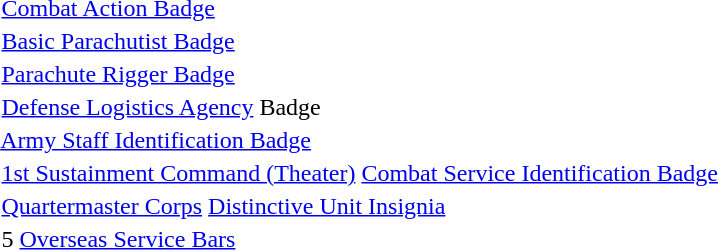<table>
<tr>
<td>  <a href='#'>Combat Action Badge</a></td>
</tr>
<tr>
<td>  <a href='#'>Basic Parachutist Badge</a></td>
</tr>
<tr>
<td>  <a href='#'>Parachute Rigger Badge</a></td>
</tr>
<tr>
<td>  <a href='#'>Defense Logistics Agency</a> Badge</td>
</tr>
<tr>
<td>  <a href='#'>Army Staff Identification Badge</a></td>
</tr>
<tr>
<td>  <a href='#'>1st Sustainment Command (Theater)</a> <a href='#'>Combat Service Identification Badge</a></td>
</tr>
<tr>
<td>  <a href='#'>Quartermaster Corps</a> <a href='#'>Distinctive Unit Insignia</a></td>
</tr>
<tr>
<td>  5 <a href='#'>Overseas Service Bars</a></td>
</tr>
</table>
